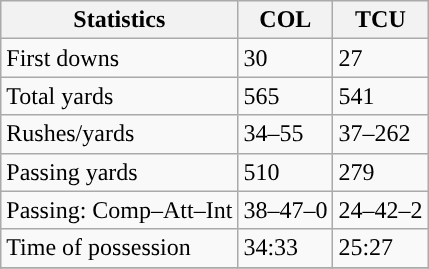<table class="wikitable" style="float: left;">
<tr>
<th>Statistics</th>
<th>COL</th>
<th>TCU</th>
</tr>
<tr>
<td>First downs</td>
<td>30</td>
<td>27</td>
</tr>
<tr>
<td>Total yards</td>
<td>565</td>
<td>541</td>
</tr>
<tr>
<td>Rushes/yards</td>
<td>34–55</td>
<td>37–262</td>
</tr>
<tr>
<td>Passing yards</td>
<td>510</td>
<td>279</td>
</tr>
<tr>
<td>Passing: Comp–Att–Int</td>
<td>38–47–0</td>
<td>24–42–2</td>
</tr>
<tr>
<td>Time of possession</td>
<td>34:33</td>
<td>25:27</td>
</tr>
<tr>
</tr>
</table>
